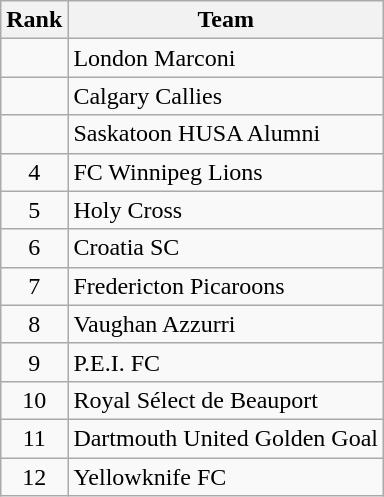<table class="wikitable">
<tr>
<th>Rank</th>
<th>Team</th>
</tr>
<tr>
<td align=center></td>
<td> London Marconi</td>
</tr>
<tr>
<td align=center></td>
<td> Calgary Callies</td>
</tr>
<tr>
<td align=center></td>
<td> Saskatoon HUSA Alumni</td>
</tr>
<tr>
<td align=center>4</td>
<td> FC Winnipeg Lions</td>
</tr>
<tr>
<td align=center>5</td>
<td> Holy Cross</td>
</tr>
<tr>
<td align=center>6</td>
<td> Croatia SC</td>
</tr>
<tr>
<td align=center>7</td>
<td> Fredericton Picaroons</td>
</tr>
<tr>
<td align=center>8</td>
<td> Vaughan Azzurri</td>
</tr>
<tr>
<td align=center>9</td>
<td> P.E.I. FC</td>
</tr>
<tr>
<td align=center>10</td>
<td> Royal Sélect de Beauport</td>
</tr>
<tr>
<td align=center>11</td>
<td> Dartmouth United Golden Goal</td>
</tr>
<tr>
<td align=center>12</td>
<td> Yellowknife FC</td>
</tr>
</table>
